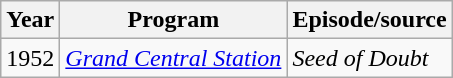<table class="wikitable">
<tr>
<th>Year</th>
<th>Program</th>
<th>Episode/source</th>
</tr>
<tr>
<td>1952</td>
<td><em><a href='#'>Grand Central Station</a></em></td>
<td><em>Seed of Doubt</em></td>
</tr>
</table>
